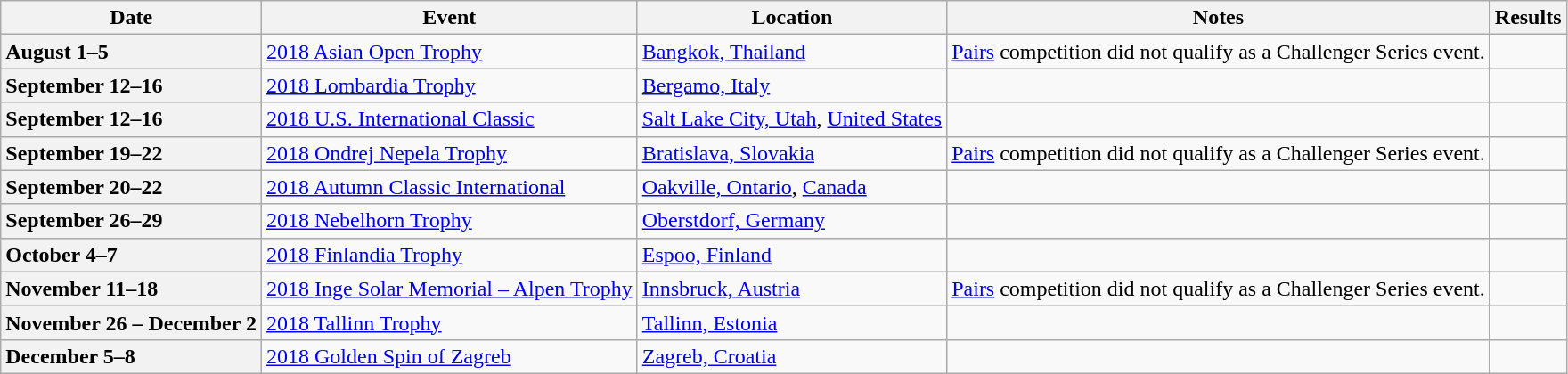<table class="wikitable unsortable" style="text-align:left">
<tr>
<th scope="col">Date</th>
<th scope="col">Event</th>
<th scope="col">Location</th>
<th scope="col">Notes</th>
<th scope="col">Results</th>
</tr>
<tr>
<th scope="row" style="text-align:left">August 1–5</th>
<td> <a href='#'>2018 Asian Open Trophy</a></td>
<td><a href='#'>Bangkok, Thailand</a></td>
<td><a href='#'>Pairs</a> competition did not qualify as a Challenger Series event.</td>
<td></td>
</tr>
<tr>
<th scope="row" style="text-align:left">September 12–16</th>
<td> <a href='#'>2018 Lombardia Trophy</a></td>
<td><a href='#'>Bergamo, Italy</a></td>
<td></td>
<td></td>
</tr>
<tr>
<th scope="row" style="text-align:left">September 12–16</th>
<td> <a href='#'>2018 U.S. International Classic</a></td>
<td><a href='#'>Salt Lake City, Utah</a>, <a href='#'>United States</a></td>
<td></td>
<td></td>
</tr>
<tr>
<th scope="row" style="text-align:left">September 19–22</th>
<td> <a href='#'>2018 Ondrej Nepela Trophy</a></td>
<td><a href='#'>Bratislava, Slovakia</a></td>
<td><a href='#'>Pairs</a> competition did not qualify as a Challenger Series event.</td>
<td></td>
</tr>
<tr>
<th scope="row" style="text-align:left">September 20–22</th>
<td> <a href='#'>2018 Autumn Classic International</a></td>
<td><a href='#'>Oakville, Ontario</a>, <a href='#'>Canada</a></td>
<td></td>
<td></td>
</tr>
<tr>
<th scope="row" style="text-align:left">September 26–29</th>
<td> <a href='#'>2018 Nebelhorn Trophy</a></td>
<td><a href='#'>Oberstdorf, Germany</a></td>
<td></td>
<td></td>
</tr>
<tr>
<th scope="row" style="text-align:left">October 4–7</th>
<td> <a href='#'>2018 Finlandia Trophy</a></td>
<td><a href='#'>Espoo, Finland</a></td>
<td></td>
<td></td>
</tr>
<tr>
<th scope="row" style="text-align:left">November 11–18</th>
<td> <a href='#'>2018 Inge Solar Memorial – Alpen Trophy</a></td>
<td><a href='#'>Innsbruck, Austria</a></td>
<td><a href='#'>Pairs</a> competition did not qualify as a Challenger Series event.</td>
<td></td>
</tr>
<tr>
<th scope="row" style="text-align:left">November 26 – December 2</th>
<td> <a href='#'>2018 Tallinn Trophy</a></td>
<td><a href='#'>Tallinn, Estonia</a></td>
<td></td>
<td></td>
</tr>
<tr>
<th scope="row" style="text-align:left">December 5–8</th>
<td> <a href='#'>2018 Golden Spin of Zagreb</a></td>
<td><a href='#'>Zagreb, Croatia</a></td>
<td></td>
<td></td>
</tr>
</table>
